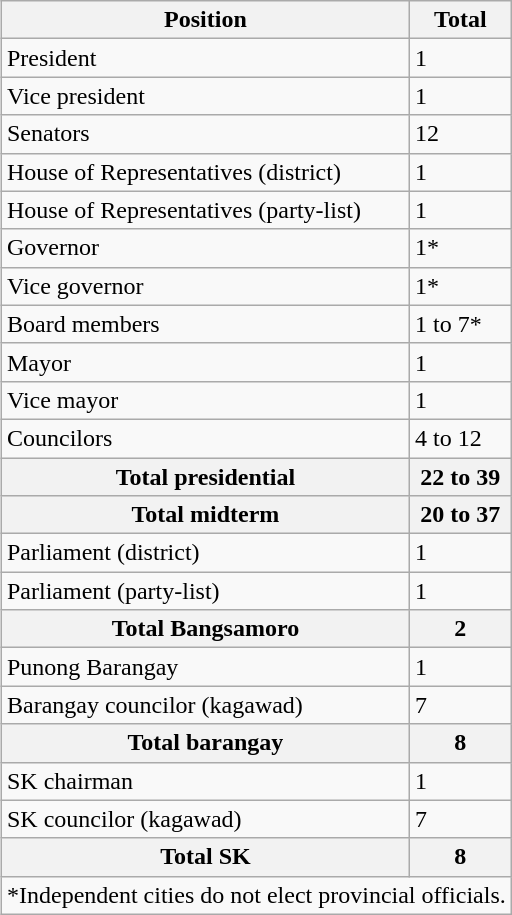<table class=wikitable align=right>
<tr>
<th>Position</th>
<th>Total</th>
</tr>
<tr>
<td>President</td>
<td>1</td>
</tr>
<tr>
<td>Vice president</td>
<td>1</td>
</tr>
<tr>
<td>Senators</td>
<td>12</td>
</tr>
<tr>
<td>House of Representatives (district)</td>
<td>1</td>
</tr>
<tr>
<td>House of Representatives (party-list)</td>
<td>1</td>
</tr>
<tr>
<td>Governor</td>
<td>1*</td>
</tr>
<tr>
<td>Vice governor</td>
<td>1*</td>
</tr>
<tr>
<td>Board members</td>
<td>1 to 7*</td>
</tr>
<tr>
<td>Mayor</td>
<td>1</td>
</tr>
<tr>
<td>Vice mayor</td>
<td>1</td>
</tr>
<tr>
<td>Councilors</td>
<td>4 to 12</td>
</tr>
<tr>
<th>Total presidential</th>
<th>22 to 39</th>
</tr>
<tr>
<th>Total midterm</th>
<th>20 to 37</th>
</tr>
<tr>
<td>Parliament (district)</td>
<td>1</td>
</tr>
<tr>
<td>Parliament (party-list)</td>
<td>1</td>
</tr>
<tr>
<th>Total Bangsamoro</th>
<th>2</th>
</tr>
<tr>
<td>Punong Barangay</td>
<td>1</td>
</tr>
<tr>
<td>Barangay councilor (kagawad)</td>
<td>7</td>
</tr>
<tr>
<th>Total barangay</th>
<th>8</th>
</tr>
<tr>
<td>SK chairman</td>
<td>1</td>
</tr>
<tr>
<td>SK councilor (kagawad)</td>
<td>7</td>
</tr>
<tr>
<th>Total SK</th>
<th>8</th>
</tr>
<tr>
<td colspan=2>*Independent cities do not elect provincial officials.</td>
</tr>
</table>
